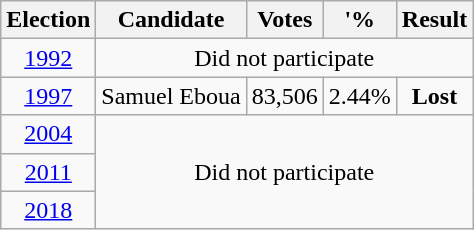<table class=wikitable style=text-align:center>
<tr>
<th>Election</th>
<th>Candidate</th>
<th>Votes</th>
<th>'%</th>
<th>Result</th>
</tr>
<tr>
<td><a href='#'>1992</a></td>
<td colspan="4">Did not participate</td>
</tr>
<tr>
<td><a href='#'>1997</a></td>
<td>Samuel Eboua</td>
<td>83,506</td>
<td>2.44%</td>
<td><strong>Lost</strong> </td>
</tr>
<tr>
<td><a href='#'>2004</a></td>
<td colspan="4" rowspan="3">Did not participate</td>
</tr>
<tr>
<td><a href='#'>2011</a></td>
</tr>
<tr>
<td><a href='#'>2018</a></td>
</tr>
</table>
